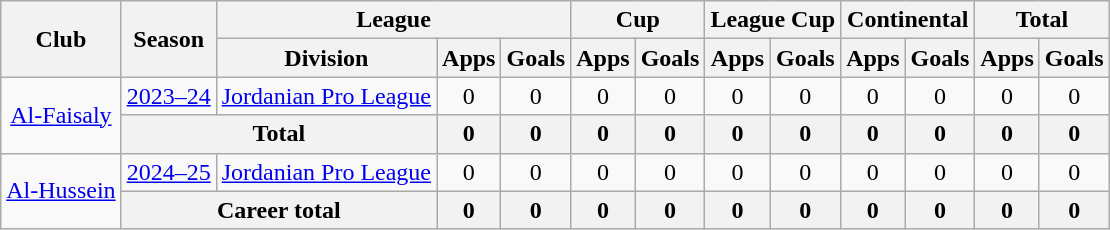<table class="wikitable" style="text-align: center;">
<tr>
<th rowspan="2">Club</th>
<th rowspan="2">Season</th>
<th colspan="3">League</th>
<th colspan="2">Cup</th>
<th colspan="2">League Cup</th>
<th colspan="2">Continental</th>
<th colspan="2">Total</th>
</tr>
<tr>
<th>Division</th>
<th>Apps</th>
<th>Goals</th>
<th>Apps</th>
<th>Goals</th>
<th>Apps</th>
<th>Goals</th>
<th>Apps</th>
<th>Goals</th>
<th>Apps</th>
<th>Goals</th>
</tr>
<tr>
<td rowspan="2" valign="center"><a href='#'>Al-Faisaly</a></td>
<td><a href='#'>2023–24</a></td>
<td><a href='#'>Jordanian Pro League</a></td>
<td>0</td>
<td>0</td>
<td>0</td>
<td>0</td>
<td>0</td>
<td>0</td>
<td>0</td>
<td>0</td>
<td>0</td>
<td>0</td>
</tr>
<tr>
<th colspan="2">Total</th>
<th>0</th>
<th>0</th>
<th>0</th>
<th>0</th>
<th>0</th>
<th>0</th>
<th>0</th>
<th>0</th>
<th>0</th>
<th>0</th>
</tr>
<tr>
<td rowspan="2" valign="center"><a href='#'>Al-Hussein</a></td>
<td><a href='#'>2024–25</a></td>
<td><a href='#'>Jordanian Pro League</a></td>
<td>0</td>
<td>0</td>
<td>0</td>
<td>0</td>
<td>0</td>
<td>0</td>
<td>0</td>
<td>0</td>
<td>0</td>
<td>0</td>
</tr>
<tr>
<th colspan="2">Career total</th>
<th>0</th>
<th>0</th>
<th>0</th>
<th>0</th>
<th>0</th>
<th>0</th>
<th>0</th>
<th>0</th>
<th>0</th>
<th>0</th>
</tr>
</table>
